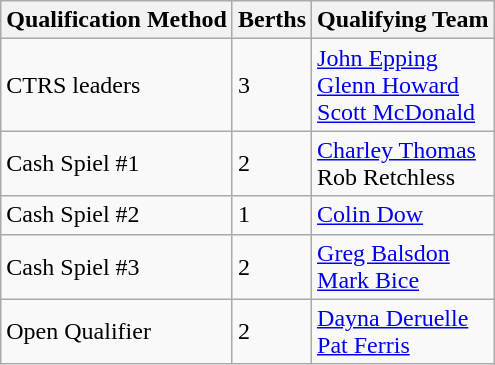<table class="wikitable" border="1">
<tr>
<th>Qualification Method</th>
<th>Berths</th>
<th>Qualifying Team</th>
</tr>
<tr>
<td>CTRS leaders</td>
<td>3</td>
<td><a href='#'>John Epping</a> <br> <a href='#'>Glenn Howard</a> <br> <a href='#'>Scott McDonald</a></td>
</tr>
<tr>
<td>Cash Spiel #1</td>
<td>2</td>
<td><a href='#'>Charley Thomas</a> <br> Rob Retchless</td>
</tr>
<tr>
<td>Cash Spiel #2</td>
<td>1</td>
<td><a href='#'>Colin Dow</a></td>
</tr>
<tr>
<td>Cash Spiel #3</td>
<td>2</td>
<td><a href='#'>Greg Balsdon</a> <br> <a href='#'>Mark Bice</a></td>
</tr>
<tr>
<td>Open Qualifier</td>
<td>2</td>
<td><a href='#'>Dayna Deruelle</a> <br> <a href='#'>Pat Ferris</a></td>
</tr>
</table>
